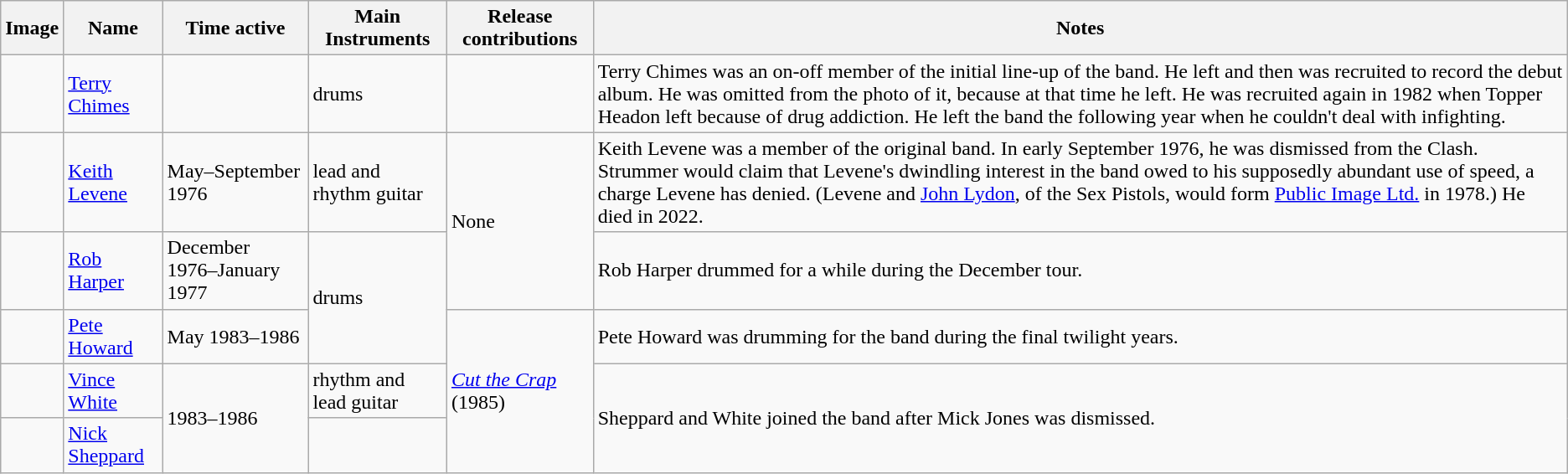<table class="wikitable">
<tr>
<th>Image</th>
<th>Name</th>
<th>Time active</th>
<th>Main Instruments</th>
<th>Release contributions</th>
<th>Notes</th>
</tr>
<tr>
<td></td>
<td><a href='#'>Terry Chimes</a></td>
<td></td>
<td>drums</td>
<td></td>
<td>Terry Chimes was an on-off member of the initial line-up of the band. He left and then was recruited to record the debut album. He was omitted from the photo of it, because at that time he left. He was recruited again in 1982 when Topper Headon left because of drug addiction. He left the band the following year when he couldn't deal with infighting.</td>
</tr>
<tr>
<td></td>
<td><a href='#'>Keith Levene</a></td>
<td>May–September 1976 </td>
<td>lead and rhythm guitar</td>
<td rowspan="2">None</td>
<td>Keith Levene was a member of the original band. In early September 1976, he was dismissed from the Clash. Strummer would claim that Levene's dwindling interest in the band owed to his supposedly abundant use of speed, a charge Levene has denied. (Levene and <a href='#'>John Lydon</a>, of the Sex Pistols, would form <a href='#'>Public Image Ltd.</a> in 1978.) He died in 2022.</td>
</tr>
<tr>
<td></td>
<td><a href='#'>Rob Harper</a></td>
<td>December 1976–January 1977</td>
<td rowspan="2">drums</td>
<td>Rob Harper drummed for a while during the December tour.</td>
</tr>
<tr>
<td></td>
<td><a href='#'>Pete Howard</a></td>
<td>May 1983–1986</td>
<td rowspan="3"><em><a href='#'>Cut the Crap</a></em> (1985)</td>
<td>Pete Howard was drumming for the band during the final twilight years.</td>
</tr>
<tr>
<td></td>
<td><a href='#'>Vince White</a></td>
<td rowspan="2">1983–1986</td>
<td>rhythm and lead guitar</td>
<td rowspan="2">Sheppard and White joined the band after Mick Jones was dismissed.</td>
</tr>
<tr>
<td></td>
<td><a href='#'>Nick Sheppard</a></td>
<td></td>
</tr>
</table>
